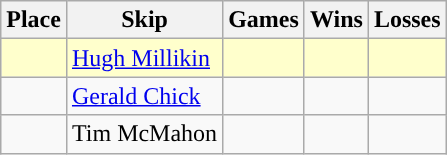<table class="wikitable" style="text-align:center;">
<tr>
<th>Place</th>
<th>Skip</th>
<th>Games</th>
<th>Wins</th>
<th>Losses</th>
</tr>
<tr bgcolor=#ffffcc>
<td></td>
<td align=left><a href='#'>Hugh Millikin</a></td>
<td></td>
<td></td>
<td></td>
</tr>
<tr>
<td></td>
<td align=left><a href='#'>Gerald Chick</a></td>
<td></td>
<td></td>
<td></td>
</tr>
<tr>
<td></td>
<td align=left>Tim McMahon</td>
<td></td>
<td></td>
<td></td>
</tr>
</table>
